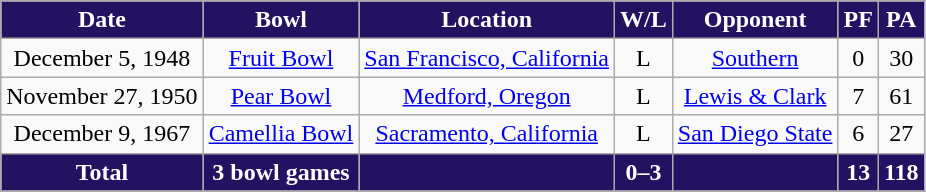<table class="wikitable" style="text-align:center">
<tr>
<th style="background:#231161; color:white">Date</th>
<th style="background:#231161; color:white">Bowl</th>
<th style="background:#231161; color:white">Location</th>
<th style="background:#231161; color:white">W/L</th>
<th style="background:#231161; color:white">Opponent</th>
<th style="background:#231161; color:white">PF</th>
<th style="background:#231161; color:white">PA</th>
</tr>
<tr>
<td>December 5, 1948</td>
<td><a href='#'>Fruit Bowl</a></td>
<td><a href='#'>San Francisco, California</a></td>
<td>L</td>
<td><a href='#'>Southern</a></td>
<td>0</td>
<td>30</td>
</tr>
<tr>
<td>November 27, 1950</td>
<td><a href='#'>Pear Bowl</a></td>
<td><a href='#'>Medford, Oregon</a></td>
<td>L</td>
<td><a href='#'>Lewis & Clark</a></td>
<td>7</td>
<td>61</td>
</tr>
<tr>
<td>December 9, 1967</td>
<td><a href='#'>Camellia Bowl</a></td>
<td><a href='#'>Sacramento, California</a></td>
<td>L</td>
<td><a href='#'>San Diego State</a></td>
<td>6</td>
<td>27</td>
</tr>
<tr style="background:#231161; color:white">
<td><strong>Total</strong></td>
<td><strong>3 bowl games</strong></td>
<td></td>
<td><strong>0–3</strong></td>
<td></td>
<td><strong>13</strong></td>
<td><strong>118</strong></td>
</tr>
</table>
